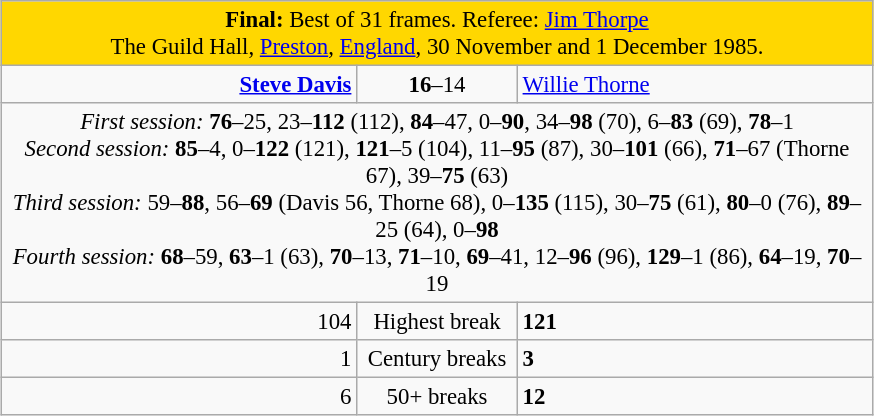<table class="wikitable" style="font-size: 95%; margin: 1em auto 1em auto;">
<tr>
<td colspan="3" align="center" bgcolor="#ffd700"><strong>Final:</strong> Best of 31 frames. Referee: <a href='#'>Jim Thorpe</a><br>The Guild Hall, <a href='#'>Preston</a>, <a href='#'>England</a>, 30 November and 1 December 1985.</td>
</tr>
<tr>
<td width="230" align="right"><strong><a href='#'>Steve Davis</a></strong><br></td>
<td width="100" align="center"><strong>16</strong>–14</td>
<td width="230"><a href='#'>Willie Thorne</a><br></td>
</tr>
<tr>
<td colspan="3" align="center" style="font-size: 100%"><em>First session:</em> <strong>76</strong>–25, 23–<strong>112</strong> (112), <strong>84</strong>–47, 0–<strong>90</strong>, 34–<strong>98</strong> (70), 6–<strong>83</strong> (69), <strong>78</strong>–1<br><em>Second session:</em> <strong>85</strong>–4, 0–<strong>122</strong> (121), <strong>121</strong>–5 (104), 11–<strong>95</strong> (87), 30–<strong>101</strong> (66), <strong>71</strong>–67 (Thorne 67), 39–<strong>75</strong> (63)<br><em>Third session:</em> 59–<strong>88</strong>, 56–<strong>69</strong> (Davis 56, Thorne 68), 0–<strong>135</strong> (115), 30–<strong>75</strong> (61), <strong>80</strong>–0 (76), <strong>89</strong>–25 (64), 0–<strong>98</strong><br><em>Fourth session:</em> <strong>68</strong>–59, <strong>63</strong>–1  (63), <strong>70</strong>–13, <strong>71</strong>–10, <strong>69</strong>–41, 12–<strong>96</strong> (96), <strong>129</strong>–1 (86), <strong>64</strong>–19, <strong>70</strong>–19</td>
</tr>
<tr>
<td align="right">104</td>
<td align="center">Highest break</td>
<td><strong>121</strong></td>
</tr>
<tr>
<td align="right">1</td>
<td align="center">Century breaks</td>
<td><strong>3</strong></td>
</tr>
<tr>
<td align="right">6</td>
<td align="center">50+ breaks</td>
<td><strong>12</strong></td>
</tr>
</table>
